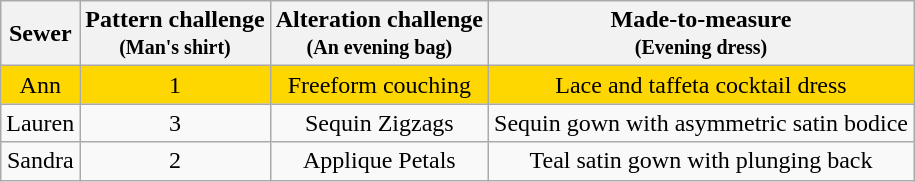<table class="wikitable" style="text-align:center;">
<tr>
<th>Sewer</th>
<th>Pattern challenge<br><small>(Man's shirt)</small></th>
<th>Alteration challenge<br><small>(An evening bag)</small></th>
<th>Made-to-measure<br><small>(Evening dress)</small></th>
</tr>
<tr style="background:Gold">
<td>Ann</td>
<td>1</td>
<td>Freeform couching</td>
<td>Lace and taffeta cocktail dress</td>
</tr>
<tr>
<td>Lauren</td>
<td>3</td>
<td>Sequin Zigzags</td>
<td>Sequin gown with asymmetric satin bodice</td>
</tr>
<tr>
<td>Sandra</td>
<td>2</td>
<td>Applique Petals</td>
<td>Teal satin gown with plunging back</td>
</tr>
</table>
